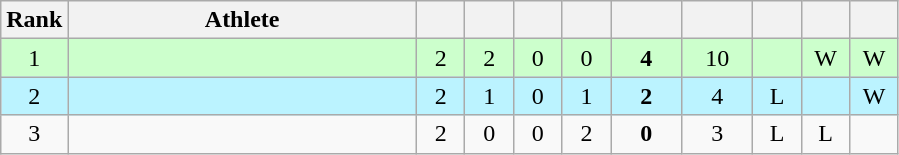<table class="wikitable" style="text-align: center;">
<tr>
<th width=25>Rank</th>
<th width=225>Athlete</th>
<th width=25></th>
<th width=25></th>
<th width=25></th>
<th width=25></th>
<th width=40></th>
<th width=40></th>
<th width=25></th>
<th width=25></th>
<th width=25></th>
</tr>
<tr bgcolor=ccffcc>
<td>1</td>
<td align=left></td>
<td>2</td>
<td>2</td>
<td>0</td>
<td>0</td>
<td><strong>4</strong></td>
<td>10</td>
<td></td>
<td>W</td>
<td>W</td>
</tr>
<tr bgcolor=bbf3ff>
<td>2</td>
<td align=left></td>
<td>2</td>
<td>1</td>
<td>0</td>
<td>1</td>
<td><strong>2</strong></td>
<td>4</td>
<td>L</td>
<td></td>
<td>W</td>
</tr>
<tr>
<td>3</td>
<td align=left></td>
<td>2</td>
<td>0</td>
<td>0</td>
<td>2</td>
<td><strong>0</strong></td>
<td>3</td>
<td>L</td>
<td>L</td>
<td></td>
</tr>
</table>
